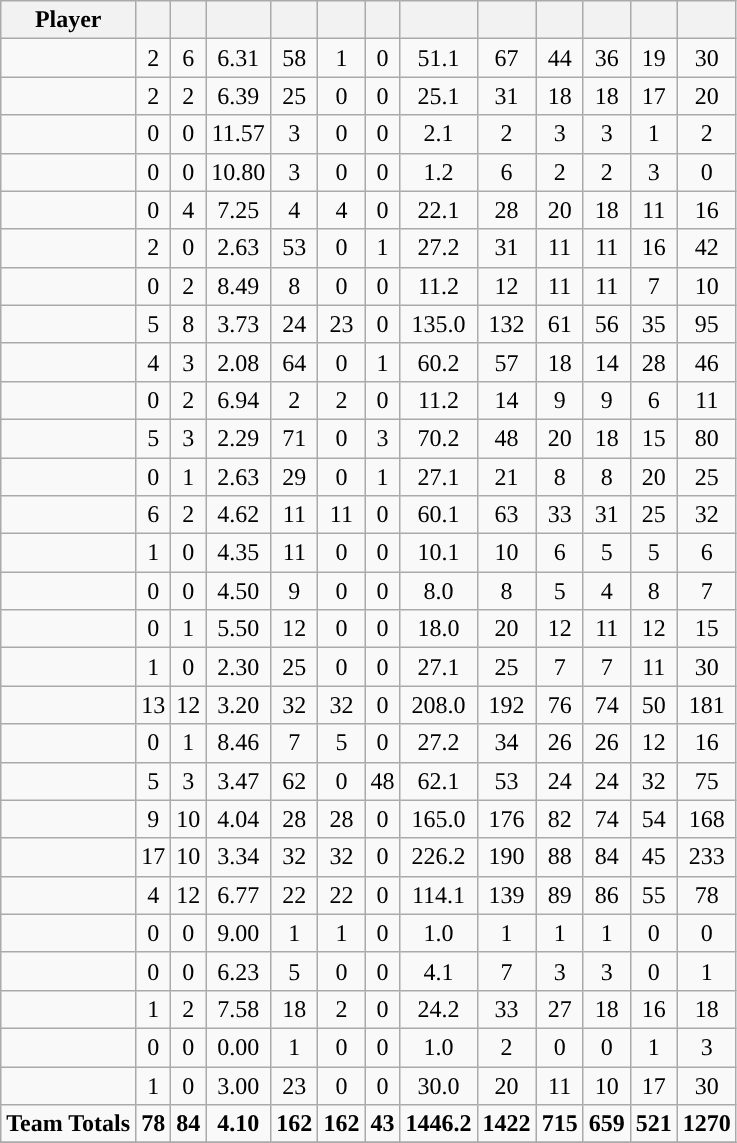<table class="wikitable sortable" style="text-align:center;">
<tr>
<th>Player</th>
<th></th>
<th></th>
<th></th>
<th></th>
<th></th>
<th></th>
<th></th>
<th></th>
<th></th>
<th></th>
<th></th>
<th></th>
</tr>
<tr>
<td align=left></td>
<td>2</td>
<td>6</td>
<td>6.31</td>
<td>58</td>
<td>1</td>
<td>0</td>
<td>51.1</td>
<td>67</td>
<td>44</td>
<td>36</td>
<td>19</td>
<td>30</td>
</tr>
<tr>
<td align=left></td>
<td>2</td>
<td>2</td>
<td>6.39</td>
<td>25</td>
<td>0</td>
<td>0</td>
<td>25.1</td>
<td>31</td>
<td>18</td>
<td>18</td>
<td>17</td>
<td>20</td>
</tr>
<tr>
<td align=left></td>
<td>0</td>
<td>0</td>
<td>11.57</td>
<td>3</td>
<td>0</td>
<td>0</td>
<td>2.1</td>
<td>2</td>
<td>3</td>
<td>3</td>
<td>1</td>
<td>2</td>
</tr>
<tr>
<td align=left></td>
<td>0</td>
<td>0</td>
<td>10.80</td>
<td>3</td>
<td>0</td>
<td>0</td>
<td>1.2</td>
<td>6</td>
<td>2</td>
<td>2</td>
<td>3</td>
<td>0</td>
</tr>
<tr>
<td align=left></td>
<td>0</td>
<td>4</td>
<td>7.25</td>
<td>4</td>
<td>4</td>
<td>0</td>
<td>22.1</td>
<td>28</td>
<td>20</td>
<td>18</td>
<td>11</td>
<td>16</td>
</tr>
<tr>
<td align=left></td>
<td>2</td>
<td>0</td>
<td>2.63</td>
<td>53</td>
<td>0</td>
<td>1</td>
<td>27.2</td>
<td>31</td>
<td>11</td>
<td>11</td>
<td>16</td>
<td>42</td>
</tr>
<tr>
<td align=left></td>
<td>0</td>
<td>2</td>
<td>8.49</td>
<td>8</td>
<td>0</td>
<td>0</td>
<td>11.2</td>
<td>12</td>
<td>11</td>
<td>11</td>
<td>7</td>
<td>10</td>
</tr>
<tr>
<td align=left></td>
<td>5</td>
<td>8</td>
<td>3.73</td>
<td>24</td>
<td>23</td>
<td>0</td>
<td>135.0</td>
<td>132</td>
<td>61</td>
<td>56</td>
<td>35</td>
<td>95</td>
</tr>
<tr>
<td align=left></td>
<td>4</td>
<td>3</td>
<td>2.08</td>
<td>64</td>
<td>0</td>
<td>1</td>
<td>60.2</td>
<td>57</td>
<td>18</td>
<td>14</td>
<td>28</td>
<td>46</td>
</tr>
<tr>
<td align=left></td>
<td>0</td>
<td>2</td>
<td>6.94</td>
<td>2</td>
<td>2</td>
<td>0</td>
<td>11.2</td>
<td>14</td>
<td>9</td>
<td>9</td>
<td>6</td>
<td>11</td>
</tr>
<tr>
<td align=left></td>
<td>5</td>
<td>3</td>
<td>2.29</td>
<td>71</td>
<td>0</td>
<td>3</td>
<td>70.2</td>
<td>48</td>
<td>20</td>
<td>18</td>
<td>15</td>
<td>80</td>
</tr>
<tr>
<td align=left></td>
<td>0</td>
<td>1</td>
<td>2.63</td>
<td>29</td>
<td>0</td>
<td>1</td>
<td>27.1</td>
<td>21</td>
<td>8</td>
<td>8</td>
<td>20</td>
<td>25</td>
</tr>
<tr>
<td align=left></td>
<td>6</td>
<td>2</td>
<td>4.62</td>
<td>11</td>
<td>11</td>
<td>0</td>
<td>60.1</td>
<td>63</td>
<td>33</td>
<td>31</td>
<td>25</td>
<td>32</td>
</tr>
<tr>
<td align=left></td>
<td>1</td>
<td>0</td>
<td>4.35</td>
<td>11</td>
<td>0</td>
<td>0</td>
<td>10.1</td>
<td>10</td>
<td>6</td>
<td>5</td>
<td>5</td>
<td>6</td>
</tr>
<tr>
<td align=left></td>
<td>0</td>
<td>0</td>
<td>4.50</td>
<td>9</td>
<td>0</td>
<td>0</td>
<td>8.0</td>
<td>8</td>
<td>5</td>
<td>4</td>
<td>8</td>
<td>7</td>
</tr>
<tr>
<td align=left></td>
<td>0</td>
<td>1</td>
<td>5.50</td>
<td>12</td>
<td>0</td>
<td>0</td>
<td>18.0</td>
<td>20</td>
<td>12</td>
<td>11</td>
<td>12</td>
<td>15</td>
</tr>
<tr>
<td align=left></td>
<td>1</td>
<td>0</td>
<td>2.30</td>
<td>25</td>
<td>0</td>
<td>0</td>
<td>27.1</td>
<td>25</td>
<td>7</td>
<td>7</td>
<td>11</td>
<td>30</td>
</tr>
<tr>
<td align=left></td>
<td>13</td>
<td>12</td>
<td>3.20</td>
<td>32</td>
<td>32</td>
<td>0</td>
<td>208.0</td>
<td>192</td>
<td>76</td>
<td>74</td>
<td>50</td>
<td>181</td>
</tr>
<tr>
<td align=left></td>
<td>0</td>
<td>1</td>
<td>8.46</td>
<td>7</td>
<td>5</td>
<td>0</td>
<td>27.2</td>
<td>34</td>
<td>26</td>
<td>26</td>
<td>12</td>
<td>16</td>
</tr>
<tr>
<td align=left></td>
<td>5</td>
<td>3</td>
<td>3.47</td>
<td>62</td>
<td>0</td>
<td>48</td>
<td>62.1</td>
<td>53</td>
<td>24</td>
<td>24</td>
<td>32</td>
<td>75</td>
</tr>
<tr>
<td align=left></td>
<td>9</td>
<td>10</td>
<td>4.04</td>
<td>28</td>
<td>28</td>
<td>0</td>
<td>165.0</td>
<td>176</td>
<td>82</td>
<td>74</td>
<td>54</td>
<td>168</td>
</tr>
<tr>
<td align=left></td>
<td>17</td>
<td>10</td>
<td>3.34</td>
<td>32</td>
<td>32</td>
<td>0</td>
<td>226.2</td>
<td>190</td>
<td>88</td>
<td>84</td>
<td>45</td>
<td>233</td>
</tr>
<tr>
<td align=left></td>
<td>4</td>
<td>12</td>
<td>6.77</td>
<td>22</td>
<td>22</td>
<td>0</td>
<td>114.1</td>
<td>139</td>
<td>89</td>
<td>86</td>
<td>55</td>
<td>78</td>
</tr>
<tr>
<td align=left></td>
<td>0</td>
<td>0</td>
<td>9.00</td>
<td>1</td>
<td>1</td>
<td>0</td>
<td>1.0</td>
<td>1</td>
<td>1</td>
<td>1</td>
<td>0</td>
<td>0</td>
</tr>
<tr>
<td align=left></td>
<td>0</td>
<td>0</td>
<td>6.23</td>
<td>5</td>
<td>0</td>
<td>0</td>
<td>4.1</td>
<td>7</td>
<td>3</td>
<td>3</td>
<td>0</td>
<td>1</td>
</tr>
<tr>
<td align=left></td>
<td>1</td>
<td>2</td>
<td>7.58</td>
<td>18</td>
<td>2</td>
<td>0</td>
<td>24.2</td>
<td>33</td>
<td>27</td>
<td>18</td>
<td>16</td>
<td>18</td>
</tr>
<tr>
<td align=left></td>
<td>0</td>
<td>0</td>
<td>0.00</td>
<td>1</td>
<td>0</td>
<td>0</td>
<td>1.0</td>
<td>2</td>
<td>0</td>
<td>0</td>
<td>1</td>
<td>3</td>
</tr>
<tr>
<td align=left></td>
<td>1</td>
<td>0</td>
<td>3.00</td>
<td>23</td>
<td>0</td>
<td>0</td>
<td>30.0</td>
<td>20</td>
<td>11</td>
<td>10</td>
<td>17</td>
<td>30</td>
</tr>
<tr>
<td align=left><strong>Team Totals</strong></td>
<td><strong>78</strong></td>
<td><strong>84</strong></td>
<td><strong>4.10</strong></td>
<td><strong>162</strong></td>
<td><strong>162</strong></td>
<td><strong>43</strong></td>
<td><strong>1446.2</strong></td>
<td><strong>1422</strong></td>
<td><strong>715</strong></td>
<td><strong>659</strong></td>
<td><strong>521</strong></td>
<td><strong>1270</strong></td>
</tr>
<tr class="sortbottom|}">
</tr>
</table>
